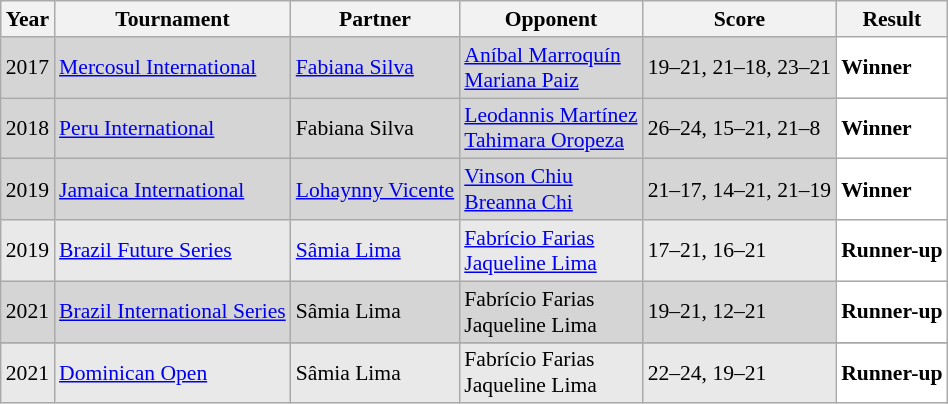<table class="sortable wikitable" style="font-size: 90%;">
<tr>
<th>Year</th>
<th>Tournament</th>
<th>Partner</th>
<th>Opponent</th>
<th>Score</th>
<th>Result</th>
</tr>
<tr style="background:#D5D5D5">
<td align="center">2017</td>
<td align="left"><a href='#'>Mercosul International</a></td>
<td align="left"> <a href='#'>Fabiana Silva</a></td>
<td align="left"> <a href='#'>Aníbal Marroquín</a><br> <a href='#'>Mariana Paiz</a></td>
<td align="left">19–21, 21–18, 23–21</td>
<td style="text-align:left; background:white"> <strong>Winner</strong></td>
</tr>
<tr style="background:#D5D5D5">
<td align="center">2018</td>
<td align="left"><a href='#'>Peru International</a></td>
<td align="left"> Fabiana Silva</td>
<td align="left"> <a href='#'>Leodannis Martínez</a><br> <a href='#'>Tahimara Oropeza</a></td>
<td align="left">26–24, 15–21, 21–8</td>
<td style="text-align:left; background:white"> <strong>Winner</strong></td>
</tr>
<tr style="background:#D5D5D5">
<td align="center">2019</td>
<td align="left"><a href='#'>Jamaica International</a></td>
<td align="left"> <a href='#'>Lohaynny Vicente</a></td>
<td align="left"> <a href='#'>Vinson Chiu</a><br> <a href='#'>Breanna Chi</a></td>
<td align="left">21–17, 14–21, 21–19</td>
<td style="text-align:left; background:white"> <strong>Winner</strong></td>
</tr>
<tr style="background:#E9E9E9">
<td align="center">2019</td>
<td align="left"><a href='#'>Brazil Future Series</a></td>
<td align="left"> <a href='#'>Sâmia Lima</a></td>
<td align="left"> <a href='#'>Fabrício Farias</a> <br> <a href='#'>Jaqueline Lima</a></td>
<td align="left">17–21, 16–21</td>
<td style="text-align:left; background:white"> <strong>Runner-up</strong></td>
</tr>
<tr style="background:#D5D5D5">
<td align="center">2021</td>
<td align="left"><a href='#'>Brazil International Series</a></td>
<td align="left"> Sâmia Lima</td>
<td align="left"> Fabrício Farias<br> Jaqueline Lima</td>
<td align="left">19–21, 12–21</td>
<td style="text-align:left; background:white"> <strong>Runner-up</strong></td>
</tr>
<tr>
</tr>
<tr style="background:#E9E9E9">
<td align="center">2021</td>
<td align="left"><a href='#'>Dominican Open</a></td>
<td align="left"> Sâmia Lima</td>
<td align="left"> Fabrício Farias <br>  Jaqueline Lima</td>
<td align="left">22–24, 19–21</td>
<td style="text-align:left; background:white"> <strong>Runner-up</strong></td>
</tr>
</table>
